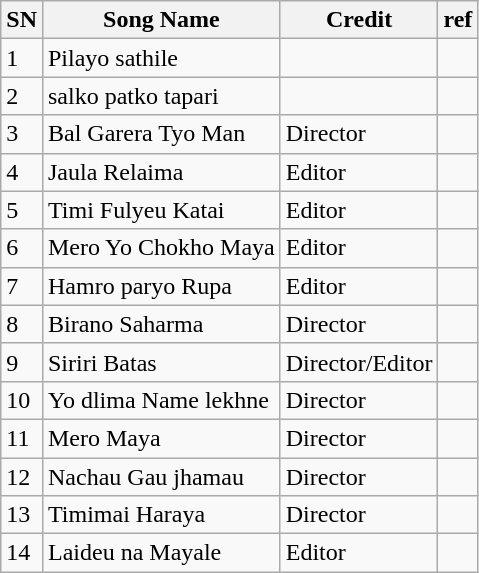<table class="wikitable sortable">
<tr>
<th>SN</th>
<th>Song Name</th>
<th>Credit</th>
<th>ref</th>
</tr>
<tr>
<td>1</td>
<td>Pilayo sathile</td>
<td></td>
<td></td>
</tr>
<tr>
<td>2</td>
<td>salko patko tapari</td>
<td></td>
<td></td>
</tr>
<tr>
<td>3</td>
<td>Bal Garera Tyo Man</td>
<td>Director</td>
<td></td>
</tr>
<tr>
<td>4</td>
<td>Jaula Relaima</td>
<td>Editor</td>
<td></td>
</tr>
<tr>
<td>5</td>
<td>Timi Fulyeu Katai</td>
<td>Editor</td>
<td></td>
</tr>
<tr>
<td>6</td>
<td>Mero Yo Chokho Maya</td>
<td>Editor</td>
<td></td>
</tr>
<tr>
<td>7</td>
<td>Hamro paryo Rupa</td>
<td>Editor</td>
<td></td>
</tr>
<tr>
<td>8</td>
<td>Birano Saharma</td>
<td>Director</td>
<td></td>
</tr>
<tr>
<td>9</td>
<td>Siriri Batas</td>
<td>Director/Editor</td>
<td></td>
</tr>
<tr>
<td>10</td>
<td>Yo dlima Name lekhne</td>
<td>Director</td>
<td></td>
</tr>
<tr>
<td>11</td>
<td>Mero Maya</td>
<td>Director</td>
<td></td>
</tr>
<tr>
<td>12</td>
<td>Nachau Gau jhamau</td>
<td>Director</td>
<td></td>
</tr>
<tr>
<td>13</td>
<td>Timimai Haraya</td>
<td>Director</td>
<td></td>
</tr>
<tr>
<td>14</td>
<td>Laideu na Mayale</td>
<td>Editor</td>
<td></td>
</tr>
</table>
